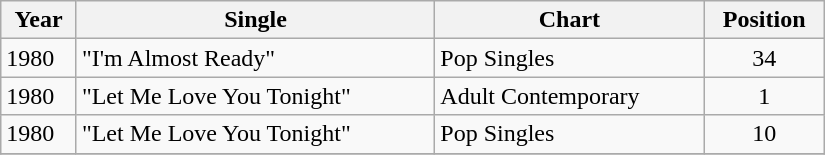<table class="wikitable" width="550px">
<tr>
<th>Year</th>
<th>Single</th>
<th>Chart</th>
<th>Position</th>
</tr>
<tr>
<td align="left">1980</td>
<td align="left">"I'm Almost Ready"</td>
<td align="left">Pop Singles</td>
<td align="center">34</td>
</tr>
<tr>
<td align="left">1980</td>
<td align="left">"Let Me Love You Tonight"</td>
<td align="left">Adult Contemporary</td>
<td align="center">1</td>
</tr>
<tr>
<td align="left">1980</td>
<td align="left">"Let Me Love You Tonight"</td>
<td align="left">Pop Singles</td>
<td align="center">10</td>
</tr>
<tr>
</tr>
</table>
